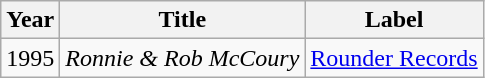<table class="wikitable">
<tr>
<th rowspan="1">Year</th>
<th rowspan="1">Title</th>
<th rowspan="1">Label</th>
</tr>
<tr>
<td align="center">1995</td>
<td align="left"><em>Ronnie & Rob McCoury</em></td>
<td align="left"><a href='#'>Rounder Records</a></td>
</tr>
</table>
